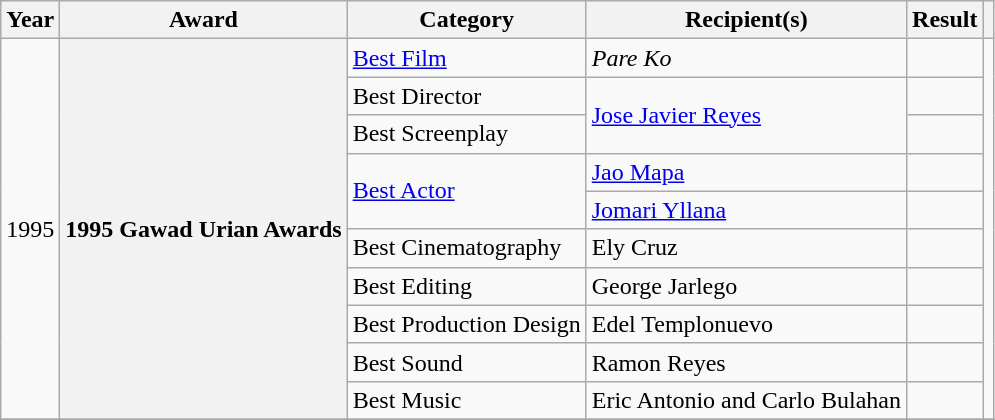<table class="wikitable sortable plainrowheaders">
<tr>
<th scope="col" data-sort-type="date">Year</th>
<th scope="col">Award</th>
<th scope="col">Category</th>
<th scope="col">Recipient(s)</th>
<th scope="col">Result</th>
<th scope="col" class="unsortable"></th>
</tr>
<tr>
<td rowspan="10">1995</td>
<th rowspan="10" scope="row">1995 Gawad Urian Awards</th>
<td><a href='#'>Best Film</a></td>
<td><em>Pare Ko</em></td>
<td></td>
<td rowspan="10"></td>
</tr>
<tr>
<td>Best Director</td>
<td rowspan="2"><a href='#'>Jose Javier Reyes</a></td>
<td></td>
</tr>
<tr>
<td>Best Screenplay</td>
<td></td>
</tr>
<tr>
<td rowspan="2"><a href='#'>Best Actor</a></td>
<td><a href='#'>Jao Mapa</a></td>
<td></td>
</tr>
<tr>
<td><a href='#'>Jomari Yllana</a></td>
<td></td>
</tr>
<tr>
<td>Best Cinematography</td>
<td>Ely Cruz</td>
<td></td>
</tr>
<tr>
<td>Best Editing</td>
<td>George Jarlego</td>
<td></td>
</tr>
<tr>
<td>Best Production Design</td>
<td>Edel Templonuevo</td>
<td></td>
</tr>
<tr>
<td>Best Sound</td>
<td>Ramon Reyes</td>
<td></td>
</tr>
<tr>
<td>Best Music</td>
<td>Eric Antonio and Carlo Bulahan</td>
<td></td>
</tr>
<tr>
</tr>
</table>
